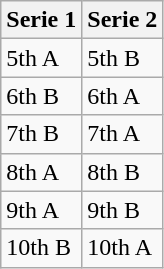<table class="wikitable">
<tr>
<th>Serie 1</th>
<th>Serie 2</th>
</tr>
<tr>
<td>5th A</td>
<td>5th B</td>
</tr>
<tr>
<td>6th B</td>
<td>6th A</td>
</tr>
<tr>
<td>7th B</td>
<td>7th A</td>
</tr>
<tr>
<td>8th A</td>
<td>8th B</td>
</tr>
<tr>
<td>9th A</td>
<td>9th B</td>
</tr>
<tr>
<td>10th B</td>
<td>10th A</td>
</tr>
</table>
